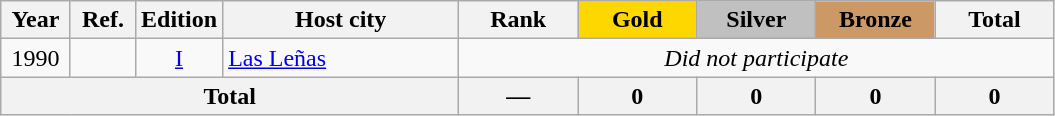<table class="wikitable sortable" style="text-align:center;">
<tr>
<th scope="col"> Year </th>
<th scope="col" class="unsortable"> Ref. </th>
<th scope="col">Edition</th>
<th scope="col" style="width:150px;">Host city</th>
<th scope="col" style="width:4.5em;"> Rank </th>
<th scope="col" style="width:4.5em; background:gold">Gold</th>
<th scope="col" style="width:4.5em; background:silver">Silver</th>
<th scope="col" style="width:4.5em; background:#cc9966">Bronze</th>
<th scope="col" style="width:4.5em;">Total</th>
</tr>
<tr>
<td><span>1990</span></td>
<td></td>
<td><a href='#'>I</a></td>
<td align=left> <a href='#'>Las Leñas</a></td>
<td colspan="5"><span><em>Did not participate</em></span></td>
</tr>
<tr class="sortbottom">
<th colspan=4>Total</th>
<th>—</th>
<th>0</th>
<th>0</th>
<th>0</th>
<th>0</th>
</tr>
</table>
